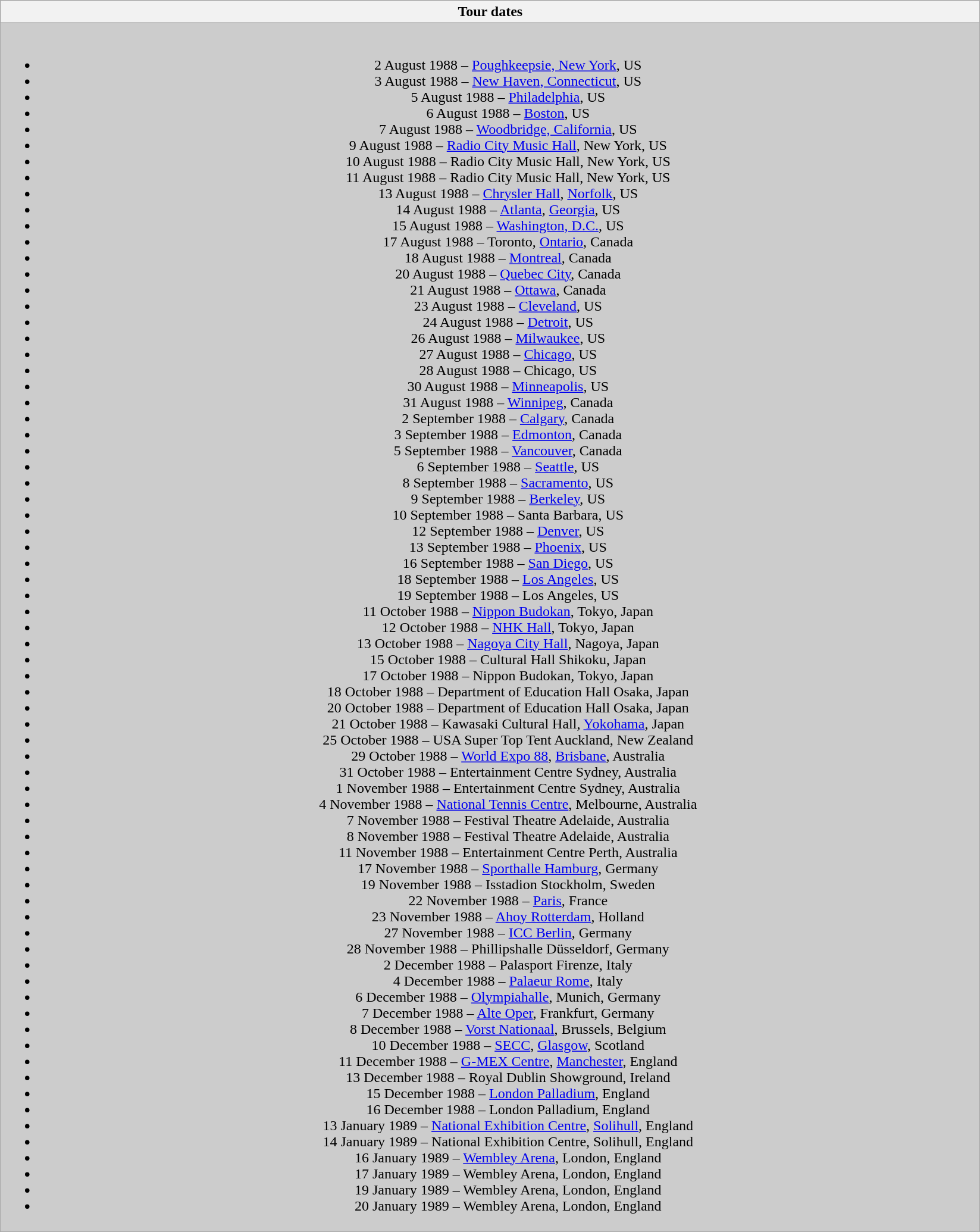<table class="wikitable collapsible collapsed">
<tr>
<th colspan="4" width="1090">Tour dates</th>
</tr>
<tr bgcolor="#CCCCCC">
<td colspan="4" align="center"><br><ul><li>2 August 1988 – <a href='#'>Poughkeepsie, New York</a>, US</li><li>3 August 1988 – <a href='#'>New Haven, Connecticut</a>, US</li><li>5 August 1988 – <a href='#'>Philadelphia</a>, US</li><li>6 August 1988 – <a href='#'>Boston</a>, US</li><li>7 August 1988 – <a href='#'>Woodbridge, California</a>, US</li><li>9 August 1988 – <a href='#'>Radio City Music Hall</a>, New York, US</li><li>10 August 1988 – Radio City Music Hall, New York, US</li><li>11 August 1988 – Radio City Music Hall, New York, US</li><li>13 August 1988 – <a href='#'>Chrysler Hall</a>, <a href='#'>Norfolk</a>, US</li><li>14 August 1988 – <a href='#'>Atlanta</a>, <a href='#'>Georgia</a>, US</li><li>15 August 1988 – <a href='#'>Washington, D.C.</a>, US</li><li>17 August 1988 – Toronto, <a href='#'>Ontario</a>, Canada</li><li>18 August 1988 – <a href='#'>Montreal</a>, Canada</li><li>20 August 1988 – <a href='#'>Quebec City</a>, Canada</li><li>21 August 1988 – <a href='#'>Ottawa</a>, Canada</li><li>23 August 1988 – <a href='#'>Cleveland</a>, US</li><li>24 August 1988 – <a href='#'>Detroit</a>, US</li><li>26 August 1988 – <a href='#'>Milwaukee</a>, US</li><li>27 August 1988 – <a href='#'>Chicago</a>, US</li><li>28 August 1988 – Chicago, US</li><li>30 August 1988 – <a href='#'>Minneapolis</a>, US</li><li>31 August 1988 – <a href='#'>Winnipeg</a>, Canada</li><li>2 September 1988 – <a href='#'>Calgary</a>, Canada</li><li>3 September 1988 – <a href='#'>Edmonton</a>, Canada</li><li>5 September 1988 – <a href='#'>Vancouver</a>, Canada</li><li>6 September 1988 – <a href='#'>Seattle</a>, US</li><li>8 September 1988 – <a href='#'>Sacramento</a>, US</li><li>9 September 1988 – <a href='#'>Berkeley</a>, US</li><li>10 September 1988 – Santa Barbara, US</li><li>12 September 1988 – <a href='#'>Denver</a>, US</li><li>13 September 1988 – <a href='#'>Phoenix</a>, US</li><li>16 September 1988 – <a href='#'>San Diego</a>, US</li><li>18 September 1988 – <a href='#'>Los Angeles</a>, US</li><li>19 September 1988 – Los Angeles, US</li><li>11 October 1988 – <a href='#'>Nippon Budokan</a>, Tokyo, Japan</li><li>12 October 1988 – <a href='#'>NHK Hall</a>, Tokyo, Japan</li><li>13 October 1988 – <a href='#'>Nagoya City Hall</a>, Nagoya, Japan</li><li>15 October 1988 – Cultural Hall Shikoku, Japan</li><li>17 October 1988 – Nippon Budokan, Tokyo, Japan</li><li>18 October 1988 – Department of Education Hall Osaka, Japan</li><li>20 October 1988 – Department of Education Hall Osaka, Japan</li><li>21 October 1988 – Kawasaki Cultural Hall, <a href='#'>Yokohama</a>, Japan</li><li>25 October 1988 – USA Super Top Tent Auckland, New Zealand</li><li>29 October 1988 – <a href='#'>World Expo 88</a>, <a href='#'>Brisbane</a>, Australia</li><li>31 October 1988 – Entertainment Centre Sydney, Australia</li><li>1 November 1988 – Entertainment Centre Sydney, Australia</li><li>4 November 1988 – <a href='#'>National Tennis Centre</a>, Melbourne, Australia</li><li>7 November 1988 – Festival Theatre Adelaide, Australia</li><li>8 November 1988 – Festival Theatre Adelaide, Australia</li><li>11 November 1988 – Entertainment Centre Perth, Australia</li><li>17 November 1988 – <a href='#'>Sporthalle Hamburg</a>, Germany</li><li>19 November 1988 – Isstadion Stockholm, Sweden</li><li>22 November 1988 – <a href='#'>Paris</a>, France</li><li>23 November 1988 – <a href='#'>Ahoy Rotterdam</a>, Holland</li><li>27 November 1988 – <a href='#'>ICC Berlin</a>, Germany</li><li>28 November 1988 – Phillipshalle Düsseldorf, Germany</li><li>2 December 1988 – Palasport Firenze, Italy</li><li>4 December 1988 – <a href='#'>Palaeur Rome</a>, Italy</li><li>6 December 1988 – <a href='#'>Olympiahalle</a>, Munich, Germany</li><li>7 December 1988 – <a href='#'>Alte Oper</a>, Frankfurt, Germany</li><li>8 December 1988 – <a href='#'>Vorst Nationaal</a>, Brussels, Belgium</li><li>10 December 1988 – <a href='#'>SECC</a>, <a href='#'>Glasgow</a>, Scotland</li><li>11 December 1988 – <a href='#'>G-MEX Centre</a>, <a href='#'>Manchester</a>, England</li><li>13 December 1988 – Royal Dublin Showground, Ireland</li><li>15 December 1988 – <a href='#'>London Palladium</a>, England</li><li>16 December 1988 – London Palladium, England</li><li>13 January 1989 – <a href='#'>National Exhibition Centre</a>, <a href='#'>Solihull</a>, England</li><li>14 January 1989 – National Exhibition Centre, Solihull, England</li><li>16 January 1989 – <a href='#'>Wembley Arena</a>, London, England</li><li>17 January 1989 – Wembley Arena, London, England</li><li>19 January 1989 – Wembley Arena, London, England</li><li>20 January 1989 – Wembley Arena, London, England</li></ul></td>
</tr>
</table>
